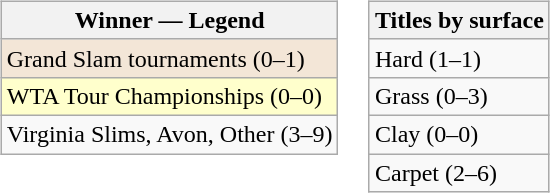<table>
<tr valign=top>
<td><br><table class="wikitable sortable mw-collapsible mw-collapsed">
<tr>
<th>Winner — Legend</th>
</tr>
<tr>
<td bgcolor=#f3e6d7>Grand Slam tournaments (0–1)</td>
</tr>
<tr>
<td bgcolor=#ffffcc>WTA Tour Championships (0–0)</td>
</tr>
<tr>
<td>Virginia Slims, Avon, Other (3–9)</td>
</tr>
</table>
</td>
<td><br><table class="wikitable sortable mw-collapsible mw-collapsed">
<tr>
<th>Titles by surface</th>
</tr>
<tr>
<td>Hard (1–1)</td>
</tr>
<tr>
<td>Grass (0–3)</td>
</tr>
<tr>
<td>Clay (0–0)</td>
</tr>
<tr>
<td>Carpet (2–6)</td>
</tr>
</table>
</td>
</tr>
</table>
